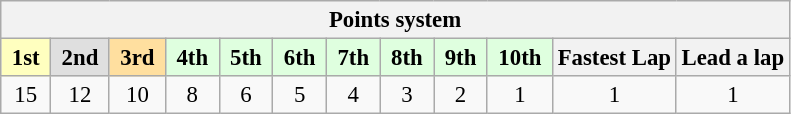<table class="wikitable" style="font-size:95%; text-align:center">
<tr>
<th colspan="19">Points system</th>
</tr>
<tr>
<td style="background:#ffffbf;"> <strong>1st</strong> </td>
<td style="background:#dfdfdf;"> <strong>2nd</strong> </td>
<td style="background:#ffdf9f;"> <strong>3rd</strong> </td>
<td style="background:#dfffdf;"> <strong>4th</strong> </td>
<td style="background:#dfffdf;"> <strong>5th</strong> </td>
<td style="background:#dfffdf;"> <strong>6th</strong> </td>
<td style="background:#dfffdf;"> <strong>7th</strong> </td>
<td style="background:#dfffdf;"> <strong>8th</strong> </td>
<td style="background:#dfffdf;"> <strong>9th</strong> </td>
<td style="background:#dfffdf;"> <strong>10th</strong> </td>
<th>Fastest Lap</th>
<th>Lead a lap</th>
</tr>
<tr>
<td>15</td>
<td>12</td>
<td>10</td>
<td>8</td>
<td>6</td>
<td>5</td>
<td>4</td>
<td>3</td>
<td>2</td>
<td>1</td>
<td>1</td>
<td>1</td>
</tr>
</table>
